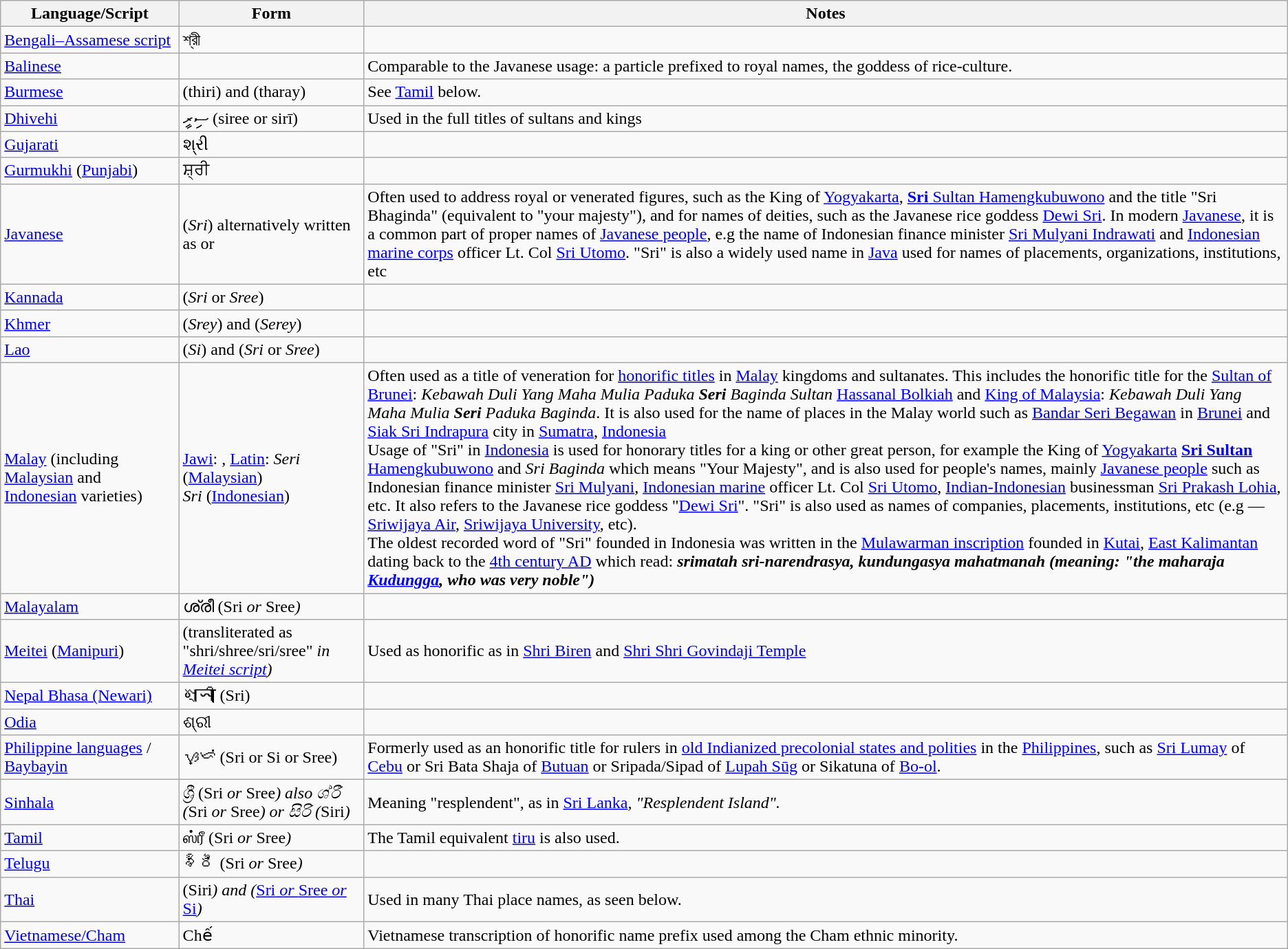<table class="wikitable">
<tr>
<th>Language/Script</th>
<th>Form</th>
<th>Notes</th>
</tr>
<tr>
<td><a href='#'>Bengali–Assamese script</a></td>
<td>শ্রী</td>
<td></td>
</tr>
<tr>
<td><a href='#'>Balinese</a></td>
<td></td>
<td>Comparable to the Javanese usage: a particle prefixed to royal names, the goddess of rice-culture.</td>
</tr>
<tr>
<td><a href='#'>Burmese</a></td>
<td> (thiri) and  (tharay)</td>
<td>See <a href='#'>Tamil</a> below.</td>
</tr>
<tr>
<td><a href='#'>Dhivehi</a></td>
<td>ސިރީ (siree or sirī)</td>
<td>Used in the full titles of sultans and kings</td>
</tr>
<tr>
<td><a href='#'>Gujarati</a></td>
<td>શ્રી</td>
<td></td>
</tr>
<tr>
<td><a href='#'>Gurmukhi</a>  (<a href='#'>Punjabi</a>)</td>
<td>ਸ਼੍ਰੀ</td>
<td></td>
</tr>
<tr>
<td><a href='#'>Javanese</a></td>
<td> (<em>Sri</em>) alternatively written as  or </td>
<td>Often used to address royal or venerated figures, such as the King of <a href='#'>Yogyakarta</a>, <a href='#'><strong>Sri</strong> Sultan Hamengkubuwono</a> and the title "Sri Bhaginda" (equivalent to "your majesty"), and for names of deities, such as the Javanese rice goddess <a href='#'>Dewi Sri</a>. In modern <a href='#'>Javanese</a>, it is a common part of proper names of <a href='#'>Javanese people</a>, e.g the name of Indonesian finance minister <a href='#'>Sri Mulyani Indrawati</a> and <a href='#'>Indonesian marine corps</a> officer Lt. Col <a href='#'>Sri Utomo</a>. "Sri" is also a widely used name in <a href='#'>Java</a> used for names of placements, organizations, institutions, etc</td>
</tr>
<tr>
<td><a href='#'>Kannada</a></td>
<td> (<em>Sri</em> or <em>Sree</em>)</td>
<td></td>
</tr>
<tr>
<td><a href='#'>Khmer</a></td>
<td> (<em>Srey</em>) and   (<em>Serey</em>)</td>
<td></td>
</tr>
<tr>
<td><a href='#'>Lao</a></td>
<td> (<em>Si</em>) and   (<em>Sri</em> or <em>Sree</em>)</td>
<td></td>
</tr>
<tr>
<td><a href='#'>Malay</a> (including <a href='#'>Malaysian</a> and <a href='#'>Indonesian</a> varieties)</td>
<td><a href='#'>Jawi</a>: , <a href='#'>Latin</a>: <em>Seri</em> (<a href='#'>Malaysian</a>)<br><em>Sri</em> (<a href='#'>Indonesian</a>)</td>
<td>Often used as a title of veneration for <a href='#'>honorific titles</a> in <a href='#'>Malay</a> kingdoms and sultanates. This includes the honorific title for the <a href='#'>Sultan of Brunei</a>: <em>Kebawah Duli Yang Maha Mulia Paduka <strong>Seri</strong> Baginda Sultan</em> <a href='#'>Hassanal Bolkiah</a> and <a href='#'>King of Malaysia</a>: <em>Kebawah Duli Yang Maha Mulia <strong>Seri</strong> Paduka Baginda</em>. It is also used for the name of places in the Malay world such as <a href='#'>Bandar Seri Begawan</a> in <a href='#'>Brunei</a> and <a href='#'>Siak Sri Indrapura</a> city in <a href='#'>Sumatra</a>, <a href='#'>Indonesia</a><br>Usage of "Sri" in <a href='#'>Indonesia</a> is used for honorary titles for a king or other great person, for example the King of <a href='#'>Yogyakarta</a> <a href='#'><strong>Sri Sultan</strong> Hamengkubuwono</a> and <em>Sri Baginda</em> which means "Your Majesty", and is also used for people's names, mainly <a href='#'>Javanese people</a> such as Indonesian finance minister <a href='#'>Sri Mulyani</a>, <a href='#'>Indonesian marine</a> officer Lt. Col <a href='#'>Sri Utomo</a>, <a href='#'>Indian-Indonesian</a> businessman <a href='#'>Sri Prakash Lohia</a>, etc. It also refers to the Javanese rice goddess "<a href='#'>Dewi Sri</a>". "Sri" is also used as names of companies, placements, institutions, etc (e.g — <a href='#'>Sriwijaya Air</a>, <a href='#'>Sriwijaya University</a>, etc).<br> 
The oldest recorded word of "Sri" founded in Indonesia was written in the <a href='#'>Mulawarman inscription</a> founded in <a href='#'>Kutai</a>, <a href='#'>East Kalimantan</a> dating back to the <a href='#'>4th century AD</a> which read: <strong><em>sri<strong>matah </strong>sri<strong>-narendrasya, kundungasya mahatmanah<em> (meaning: </em>"the maharaja <a href='#'>Kudungga</a>, who was very noble"<em>)</td>
</tr>
<tr>
<td><a href='#'>Malayalam</a></td>
<td>ശ്രീ (</em>Sri<em> or </em>Sree<em>)</td>
<td></td>
</tr>
<tr>
<td><a href='#'>Meitei</a> (<a href='#'>Manipuri</a>)</td>
<td> (transliterated as </em>"shri/shree/sri/sree"<em> in <a href='#'>Meitei script</a>)</td>
<td>Used as honorific as in <a href='#'>Shri Biren</a> and <a href='#'>Shri Shri Govindaji Temple</a></td>
</tr>
<tr>
<td><a href='#'>Nepal Bhasa (Newari)</a></td>
<td>𑐱𑑂𑐬𑐷 (Sri)</td>
<td></td>
</tr>
<tr>
<td><a href='#'>Odia</a></td>
<td>ଶ୍ରୀ</td>
<td></td>
</tr>
<tr>
<td><a href='#'>Philippine languages</a> / <a href='#'>Baybayin</a></td>
<td>ᜐ᜔ᜇᜒ (Sri or Si or Sree)</td>
<td>Formerly used as an honorific title for rulers in <a href='#'>old Indianized precolonial states and polities</a> in the <a href='#'>Philippines</a>, such as <a href='#'>Sri Lumay</a> of <a href='#'>Cebu</a> or Sri Bata Shaja of <a href='#'>Butuan</a> or Sripada/Sipad of <a href='#'>Lupah Sūg</a> or Sikatuna of <a href='#'>Bo-ol</a>.</td>
</tr>
<tr>
<td><a href='#'>Sinhala</a></td>
<td>ශ්‍රී (</em>Sri<em> or </em>Sree<em>) also ශ්රී (</em>Sri<em> or </em>Sree<em>) or සිරි (</em>Siri<em>)</td>
<td>Meaning "resplendent", as in </em><a href='#'>Sri Lanka</a><em>, "Resplendent Island".</td>
</tr>
<tr>
<td><a href='#'>Tamil</a></td>
<td>ஸ்ரீ (</em>Sri<em> or </em>Sree<em>)</td>
<td>The Tamil equivalent <a href='#'>tiru</a> is also used.</td>
</tr>
<tr>
<td><a href='#'>Telugu</a></td>
<td>శ్రీ (</em>Sri<em> or </em>Sree<em>)</td>
<td></td>
</tr>
<tr>
<td><a href='#'>Thai</a></td>
<td> (</em>Siri<em>) and   (<a href='#'></em>Sri<em> or </em>Sree<em> or </em>Si<em></a>)</td>
<td>Used in many Thai place names, as seen below.</td>
</tr>
<tr>
<td><a href='#'>Vietnamese/Cham</a></td>
<td></em>Chế<em></td>
<td>Vietnamese transcription of honorific name prefix used among the Cham ethnic minority.</td>
</tr>
</table>
